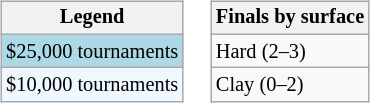<table>
<tr valign=top>
<td><br><table class=wikitable style="font-size:85%">
<tr>
<th>Legend</th>
</tr>
<tr style="background:lightblue;">
<td>$25,000 tournaments</td>
</tr>
<tr style="background:#f0f8ff;">
<td>$10,000 tournaments</td>
</tr>
</table>
</td>
<td><br><table class=wikitable style="font-size:85%">
<tr>
<th>Finals by surface</th>
</tr>
<tr>
<td>Hard (2–3)</td>
</tr>
<tr>
<td>Clay (0–2)</td>
</tr>
</table>
</td>
</tr>
</table>
